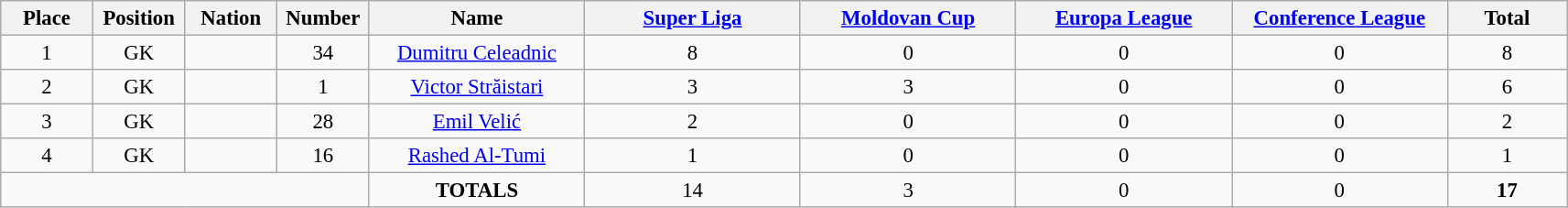<table class="wikitable" style="font-size: 95%; text-align: center;">
<tr>
<th width=60>Place</th>
<th width=60>Position</th>
<th width=60>Nation</th>
<th width=60>Number</th>
<th width=150>Name</th>
<th width=150><a href='#'>Super Liga</a></th>
<th width=150><a href='#'>Moldovan Cup</a></th>
<th width=150><a href='#'>Europa League</a></th>
<th width=150><a href='#'>Conference League</a></th>
<th width=80><strong>Total</strong></th>
</tr>
<tr>
<td>1</td>
<td>GK</td>
<td></td>
<td>34</td>
<td><a href='#'>Dumitru Celeadnic</a></td>
<td>8</td>
<td>0</td>
<td>0</td>
<td>0</td>
<td>8</td>
</tr>
<tr>
<td>2</td>
<td>GK</td>
<td></td>
<td>1</td>
<td><a href='#'>Victor Străistari</a></td>
<td>3</td>
<td>3</td>
<td>0</td>
<td>0</td>
<td>6</td>
</tr>
<tr>
<td>3</td>
<td>GK</td>
<td></td>
<td>28</td>
<td><a href='#'>Emil Velić</a></td>
<td>2</td>
<td>0</td>
<td>0</td>
<td>0</td>
<td>2</td>
</tr>
<tr>
<td>4</td>
<td>GK</td>
<td></td>
<td>16</td>
<td><a href='#'>Rashed Al-Tumi</a></td>
<td>1</td>
<td>0</td>
<td>0</td>
<td>0</td>
<td>1</td>
</tr>
<tr>
<td colspan="4"></td>
<td><strong>TOTALS</strong></td>
<td>14</td>
<td>3</td>
<td>0</td>
<td>0</td>
<td><strong>17</strong></td>
</tr>
</table>
